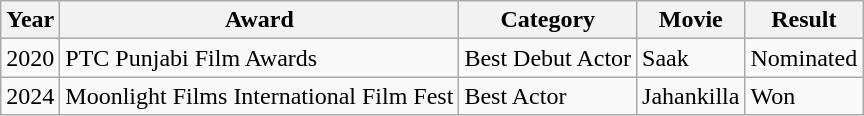<table class="wikitable">
<tr>
<th>Year</th>
<th>Award</th>
<th>Category</th>
<th>Movie</th>
<th>Result</th>
</tr>
<tr>
<td>2020</td>
<td>PTC Punjabi Film Awards</td>
<td>Best Debut Actor</td>
<td>Saak</td>
<td>Nominated</td>
</tr>
<tr>
<td>2024</td>
<td>Moonlight Films International Film Fest</td>
<td>Best Actor</td>
<td>Jahankilla</td>
<td>Won</td>
</tr>
</table>
